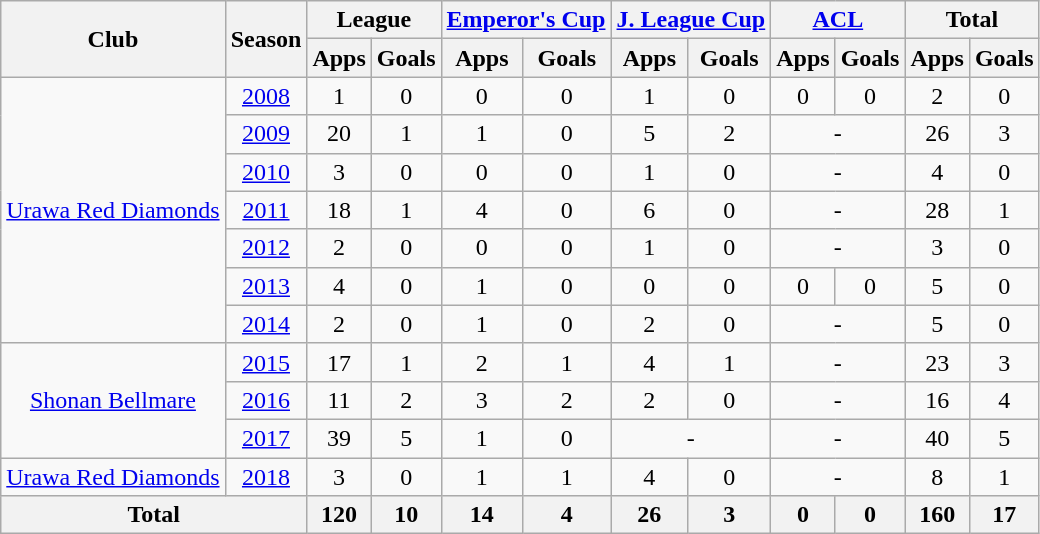<table class="wikitable" style="text-align:center;">
<tr>
<th rowspan="2">Club</th>
<th rowspan="2">Season</th>
<th colspan="2">League</th>
<th colspan="2"><a href='#'>Emperor's Cup</a></th>
<th colspan="2"><a href='#'>J. League Cup</a></th>
<th colspan="2"><a href='#'>ACL</a></th>
<th colspan="2">Total</th>
</tr>
<tr>
<th>Apps</th>
<th>Goals</th>
<th>Apps</th>
<th>Goals</th>
<th>Apps</th>
<th>Goals</th>
<th>Apps</th>
<th>Goals</th>
<th>Apps</th>
<th>Goals</th>
</tr>
<tr>
<td rowspan="7"><a href='#'>Urawa Red Diamonds</a></td>
<td><a href='#'>2008</a></td>
<td>1</td>
<td>0</td>
<td>0</td>
<td>0</td>
<td>1</td>
<td>0</td>
<td>0</td>
<td>0</td>
<td>2</td>
<td>0</td>
</tr>
<tr>
<td><a href='#'>2009</a></td>
<td>20</td>
<td>1</td>
<td>1</td>
<td>0</td>
<td>5</td>
<td>2</td>
<td colspan="2">-</td>
<td>26</td>
<td>3</td>
</tr>
<tr>
<td><a href='#'>2010</a></td>
<td>3</td>
<td>0</td>
<td>0</td>
<td>0</td>
<td>1</td>
<td>0</td>
<td colspan="2">-</td>
<td>4</td>
<td>0</td>
</tr>
<tr>
<td><a href='#'>2011</a></td>
<td>18</td>
<td>1</td>
<td>4</td>
<td>0</td>
<td>6</td>
<td>0</td>
<td colspan="2">-</td>
<td>28</td>
<td>1</td>
</tr>
<tr>
<td><a href='#'>2012</a></td>
<td>2</td>
<td>0</td>
<td>0</td>
<td>0</td>
<td>1</td>
<td>0</td>
<td colspan="2">-</td>
<td>3</td>
<td>0</td>
</tr>
<tr>
<td><a href='#'>2013</a></td>
<td>4</td>
<td>0</td>
<td>1</td>
<td>0</td>
<td>0</td>
<td>0</td>
<td>0</td>
<td>0</td>
<td>5</td>
<td>0</td>
</tr>
<tr>
<td><a href='#'>2014</a></td>
<td>2</td>
<td>0</td>
<td>1</td>
<td>0</td>
<td>2</td>
<td>0</td>
<td colspan="2">-</td>
<td>5</td>
<td>0</td>
</tr>
<tr>
<td rowspan="3"><a href='#'>Shonan Bellmare</a></td>
<td><a href='#'>2015</a></td>
<td>17</td>
<td>1</td>
<td>2</td>
<td>1</td>
<td>4</td>
<td>1</td>
<td colspan="2">-</td>
<td>23</td>
<td>3</td>
</tr>
<tr>
<td><a href='#'>2016</a></td>
<td>11</td>
<td>2</td>
<td>3</td>
<td>2</td>
<td>2</td>
<td>0</td>
<td colspan="2">-</td>
<td>16</td>
<td>4</td>
</tr>
<tr>
<td><a href='#'>2017</a></td>
<td>39</td>
<td>5</td>
<td>1</td>
<td>0</td>
<td colspan="2">-</td>
<td colspan="2">-</td>
<td>40</td>
<td>5</td>
</tr>
<tr>
<td rowspan="1"><a href='#'>Urawa Red Diamonds</a></td>
<td><a href='#'>2018</a></td>
<td>3</td>
<td>0</td>
<td>1</td>
<td>1</td>
<td>4</td>
<td>0</td>
<td colspan="2">-</td>
<td>8</td>
<td>1</td>
</tr>
<tr>
<th colspan="2">Total</th>
<th>120</th>
<th>10</th>
<th>14</th>
<th>4</th>
<th>26</th>
<th>3</th>
<th>0</th>
<th>0</th>
<th>160</th>
<th>17</th>
</tr>
</table>
